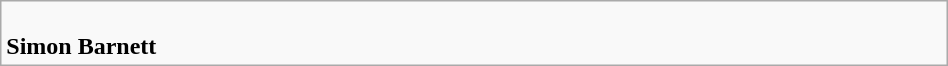<table class=wikitable width="50%">
<tr>
<td valign="top" width="50%"><br>
<strong>Simon Barnett</strong></td>
</tr>
</table>
